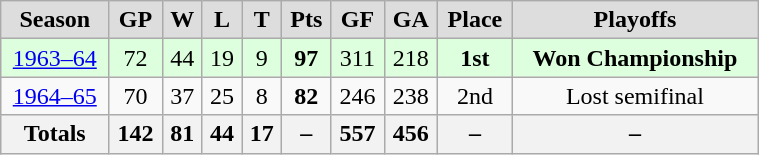<table class="wikitable" width=40%>
<tr style="font-weight:bold; background-color:#dddddd;" align="center" |>
<td>Season</td>
<td>GP</td>
<td>W</td>
<td>L</td>
<td>T</td>
<td>Pts</td>
<td>GF</td>
<td>GA</td>
<td>Place</td>
<td>Playoffs</td>
</tr>
<tr align="center" bgcolor=ddffdd>
<td><a href='#'>1963–64</a></td>
<td>72</td>
<td>44</td>
<td>19</td>
<td>9</td>
<td><strong>97</strong></td>
<td>311</td>
<td>218</td>
<td><strong>1st</strong></td>
<td><strong>Won Championship</strong></td>
</tr>
<tr align="center">
<td><a href='#'>1964–65</a></td>
<td>70</td>
<td>37</td>
<td>25</td>
<td>8</td>
<td><strong>82</strong></td>
<td>246</td>
<td>238</td>
<td>2nd</td>
<td>Lost semifinal</td>
</tr>
<tr align="center">
<th>Totals</th>
<th>142</th>
<th>81</th>
<th>44</th>
<th>17</th>
<th>–</th>
<th>557</th>
<th>456</th>
<th>–</th>
<th>–</th>
</tr>
</table>
